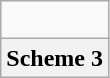<table class="wikitable">
<tr align="center">
<td><br></td>
</tr>
<tr align="center">
<th>Scheme 3</th>
</tr>
</table>
